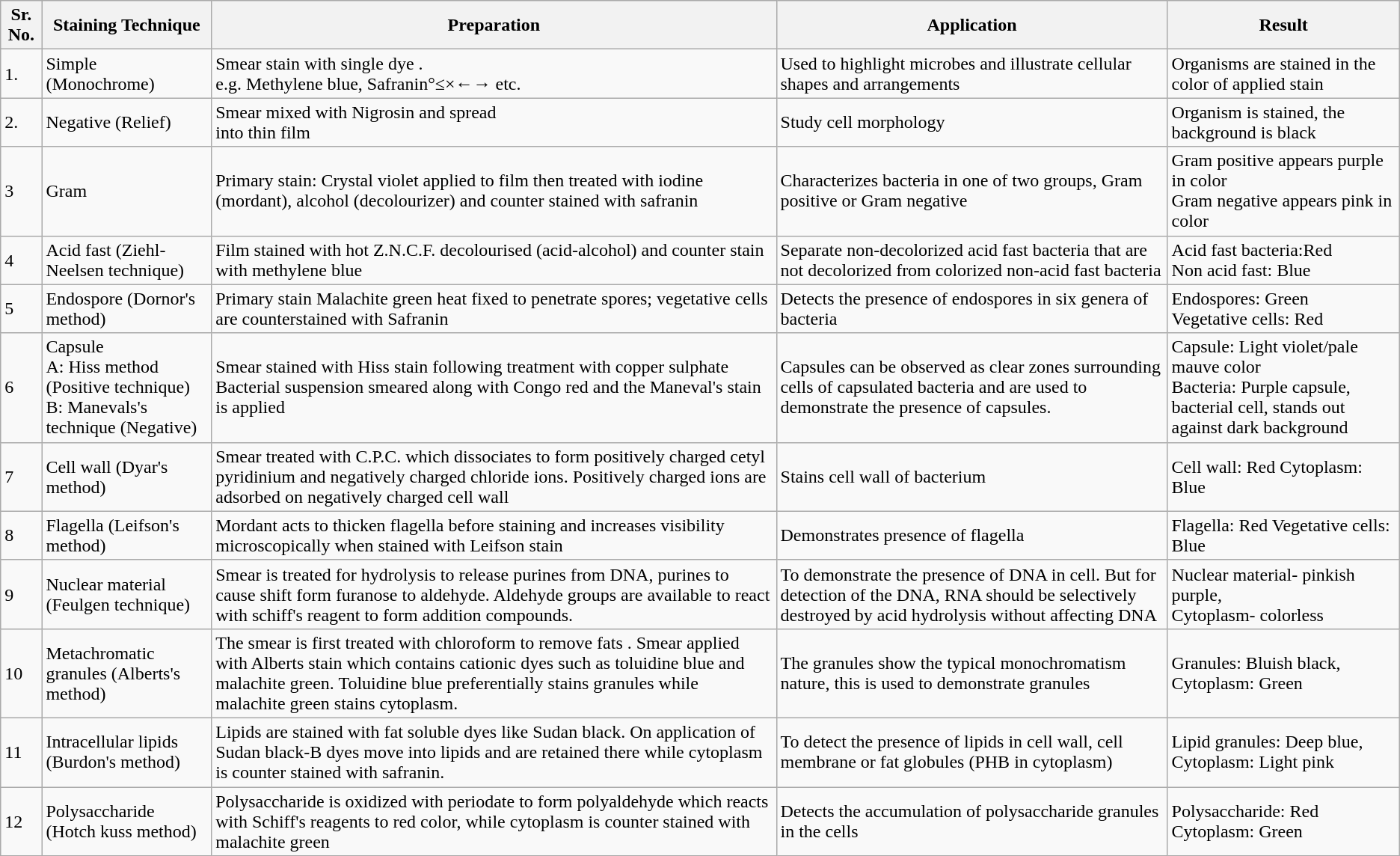<table class="wikitable">
<tr>
<th>Sr. No.</th>
<th>Staining Technique</th>
<th>Preparation</th>
<th>Application</th>
<th>Result</th>
</tr>
<tr>
<td>1.</td>
<td>Simple (Monochrome)</td>
<td>Smear stain with single dye .<br>e.g. Methylene blue, Safranin°≤×←→ etc.</td>
<td>Used to highlight microbes and illustrate cellular<br>shapes and arrangements</td>
<td>Organisms are stained in the color of applied stain</td>
</tr>
<tr>
<td>2.</td>
<td>Negative (Relief)</td>
<td>Smear mixed with Nigrosin and spread<br>into thin film</td>
<td>Study cell morphology</td>
<td>Organism is stained, the background is black</td>
</tr>
<tr>
<td>3</td>
<td>Gram</td>
<td>Primary stain: Crystal violet applied to film then treated with iodine (mordant), alcohol (decolourizer) and counter stained with safranin</td>
<td>Characterizes bacteria in one of two groups, Gram positive or Gram negative</td>
<td>Gram positive appears purple in color<br>Gram negative appears pink in color</td>
</tr>
<tr>
<td>4</td>
<td>Acid fast (Ziehl-Neelsen technique)</td>
<td>Film stained with hot Z.N.C.F. decolourised (acid-alcohol) and counter stain with methylene blue</td>
<td>Separate non-decolorized acid fast bacteria that are not decolorized from colorized non-acid fast bacteria</td>
<td>Acid fast bacteria:Red<br>Non acid fast: Blue</td>
</tr>
<tr>
<td>5</td>
<td>Endospore (Dornor's method)</td>
<td>Primary stain Malachite green heat fixed to penetrate spores; vegetative cells are counterstained with Safranin</td>
<td>Detects the presence of endospores in six genera of bacteria</td>
<td>Endospores: Green<br>Vegetative cells: Red</td>
</tr>
<tr>
<td>6</td>
<td>Capsule<br>A: Hiss method (Positive technique)<br>B: Manevals's technique (Negative)</td>
<td>Smear stained with Hiss stain following treatment with copper sulphate<br>Bacterial suspension smeared along with Congo red and the Maneval's stain is applied</td>
<td>Capsules can be observed as clear zones surrounding cells of capsulated bacteria and are used to demonstrate the presence of capsules.</td>
<td>Capsule: Light violet/pale mauve color<br>Bacteria: Purple capsule, bacterial cell, stands out against dark background</td>
</tr>
<tr>
<td>7</td>
<td>Cell wall (Dyar's method)</td>
<td>Smear treated with C.P.C. which dissociates to form positively charged cetyl pyridinium and negatively charged chloride ions. Positively charged ions are adsorbed on negatively charged cell wall</td>
<td>Stains cell wall of bacterium</td>
<td>Cell wall: Red Cytoplasm: Blue</td>
</tr>
<tr>
<td>8</td>
<td>Flagella (Leifson's method)</td>
<td>Mordant acts to thicken flagella before staining and increases visibility microscopically when stained with Leifson stain</td>
<td>Demonstrates presence of flagella</td>
<td>Flagella: Red Vegetative cells: Blue</td>
</tr>
<tr>
<td>9</td>
<td>Nuclear material (Feulgen technique)</td>
<td>Smear is treated for hydrolysis to release purines from DNA, purines to cause shift form furanose to aldehyde. Aldehyde groups are available to react with schiff's reagent to form addition compounds.</td>
<td>To demonstrate the presence of DNA in cell. But for detection of the DNA, RNA should be selectively destroyed by acid hydrolysis without affecting DNA</td>
<td>Nuclear material- pinkish purple,<br>Cytoplasm- colorless</td>
</tr>
<tr>
<td>10</td>
<td>Metachromatic granules (Alberts's method)</td>
<td>The smear is first treated with chloroform to remove fats . Smear applied with Alberts stain which contains cationic dyes such as toluidine blue and malachite green. Toluidine blue preferentially stains granules while malachite green stains cytoplasm.</td>
<td>The granules show the typical monochromatism nature, this is used to demonstrate granules</td>
<td>Granules: Bluish black, Cytoplasm: Green</td>
</tr>
<tr>
<td>11</td>
<td>Intracellular lipids (Burdon's method)</td>
<td>Lipids are stained with fat soluble dyes like Sudan black. On application of Sudan black-B dyes move into lipids and are retained there while cytoplasm is counter stained with safranin.</td>
<td>To detect the presence of lipids in cell wall, cell membrane or fat globules (PHB in cytoplasm)</td>
<td>Lipid granules: Deep blue,<br>Cytoplasm: Light pink</td>
</tr>
<tr>
<td>12</td>
<td>Polysaccharide (Hotch kuss method)</td>
<td>Polysaccharide is oxidized with periodate to form polyaldehyde which reacts with Schiff's reagents to red color, while cytoplasm is counter stained with malachite green</td>
<td>Detects the accumulation of polysaccharide granules in the cells</td>
<td>Polysaccharide: Red<br>Cytoplasm: Green</td>
</tr>
</table>
